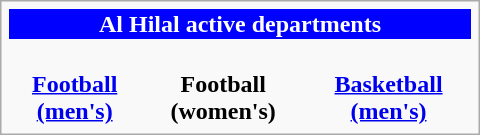<table class="infobox" style="width: 20em; font-size: 95%em;">
<tr style="color:white; background:blue; text-align:center;">
<th colspan="3" style="text-align: center">Al Hilal active departments</th>
</tr>
<tr style="text-align: center">
<td><br><strong><a href='#'>Football<br>(men's)</a></strong></td>
<td><br><strong>Football<br>(women's)</strong></td>
<td><br><strong><a href='#'>Basketball<br>(men's)</a></strong></td>
</tr>
</table>
